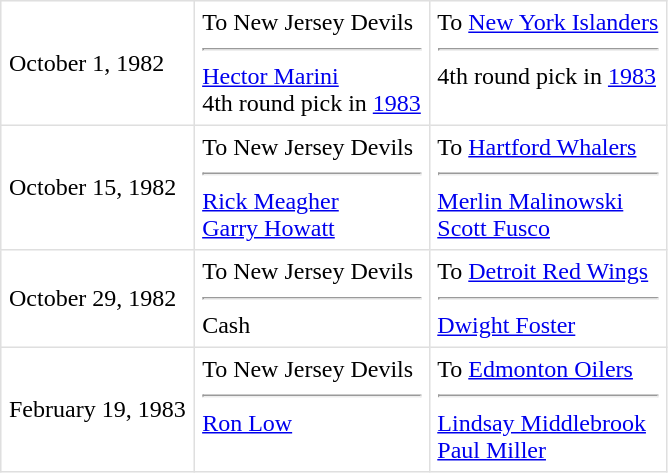<table border=1 style="border-collapse:collapse" bordercolor="#DFDFDF"  cellpadding="5">
<tr>
<td>October 1, 1982</td>
<td valign="top">To New Jersey Devils <hr><a href='#'>Hector Marini</a><br>4th round pick in <a href='#'>1983</a></td>
<td valign="top">To <a href='#'>New York Islanders</a> <hr>4th round pick in <a href='#'>1983</a></td>
</tr>
<tr>
<td>October 15, 1982</td>
<td valign="top">To New Jersey Devils<hr><a href='#'>Rick Meagher</a><br><a href='#'>Garry Howatt</a></td>
<td valign="top">To <a href='#'>Hartford Whalers</a><hr><a href='#'>Merlin Malinowski</a><br><a href='#'>Scott Fusco</a></td>
</tr>
<tr>
<td>October 29, 1982</td>
<td valign="top">To New Jersey Devils<hr>Cash</td>
<td valign="top">To <a href='#'>Detroit Red Wings</a><hr><a href='#'>Dwight Foster</a></td>
</tr>
<tr>
<td>February 19, 1983</td>
<td valign="top">To New Jersey Devils<hr><a href='#'>Ron Low</a></td>
<td valign="top">To <a href='#'>Edmonton Oilers</a><hr><a href='#'>Lindsay Middlebrook</a><br><a href='#'>Paul Miller</a></td>
</tr>
</table>
